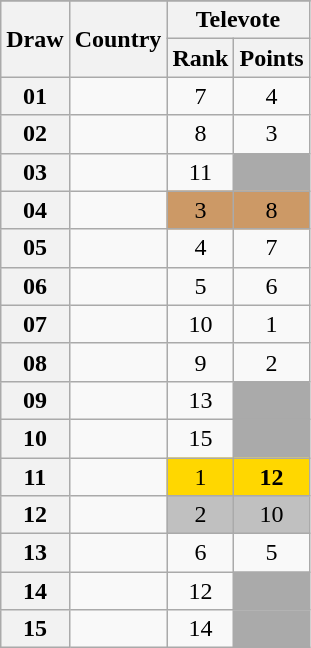<table class="sortable wikitable collapsible plainrowheaders" style="text-align:center;">
<tr>
</tr>
<tr>
<th scope="col" rowspan="2">Draw</th>
<th scope="col" rowspan="2">Country</th>
<th scope="col" colspan="2">Televote</th>
</tr>
<tr>
<th scope="col">Rank</th>
<th scope="col" class="unsortable">Points</th>
</tr>
<tr>
<th scope="row" style="text-align:center;">01</th>
<td style="text-align:left;"></td>
<td>7</td>
<td>4</td>
</tr>
<tr>
<th scope="row" style="text-align:center;">02</th>
<td style="text-align:left;"></td>
<td>8</td>
<td>3</td>
</tr>
<tr>
<th scope="row" style="text-align:center;">03</th>
<td style="text-align:left;"></td>
<td>11</td>
<td style="background:#AAAAAA;"></td>
</tr>
<tr>
<th scope="row" style="text-align:center;">04</th>
<td style="text-align:left;"></td>
<td style="background:#CC9966;">3</td>
<td style="background:#CC9966;">8</td>
</tr>
<tr>
<th scope="row" style="text-align:center;">05</th>
<td style="text-align:left;"></td>
<td>4</td>
<td>7</td>
</tr>
<tr>
<th scope="row" style="text-align:center;">06</th>
<td style="text-align:left;"></td>
<td>5</td>
<td>6</td>
</tr>
<tr>
<th scope="row" style="text-align:center;">07</th>
<td style="text-align:left;"></td>
<td>10</td>
<td>1</td>
</tr>
<tr>
<th scope="row" style="text-align:center;">08</th>
<td style="text-align:left;"></td>
<td>9</td>
<td>2</td>
</tr>
<tr>
<th scope="row" style="text-align:center;">09</th>
<td style="text-align:left;"></td>
<td>13</td>
<td style="background:#AAAAAA;"></td>
</tr>
<tr>
<th scope="row" style="text-align:center;">10</th>
<td style="text-align:left;"></td>
<td>15</td>
<td style="background:#AAAAAA;"></td>
</tr>
<tr>
<th scope="row" style="text-align:center;">11</th>
<td style="text-align:left;"></td>
<td style="background:gold;">1</td>
<td style="background:gold;"><strong>12</strong></td>
</tr>
<tr>
<th scope="row" style="text-align:center;">12</th>
<td style="text-align:left;"></td>
<td style="background:silver;">2</td>
<td style="background:silver;">10</td>
</tr>
<tr>
<th scope="row" style="text-align:center;">13</th>
<td style="text-align:left;"></td>
<td>6</td>
<td>5</td>
</tr>
<tr>
<th scope="row" style="text-align:center;">14</th>
<td style="text-align:left;"></td>
<td>12</td>
<td style="background:#AAAAAA;"></td>
</tr>
<tr>
<th scope="row" style="text-align:center;">15</th>
<td style="text-align:left;"></td>
<td>14</td>
<td style="background:#AAAAAA;"></td>
</tr>
</table>
